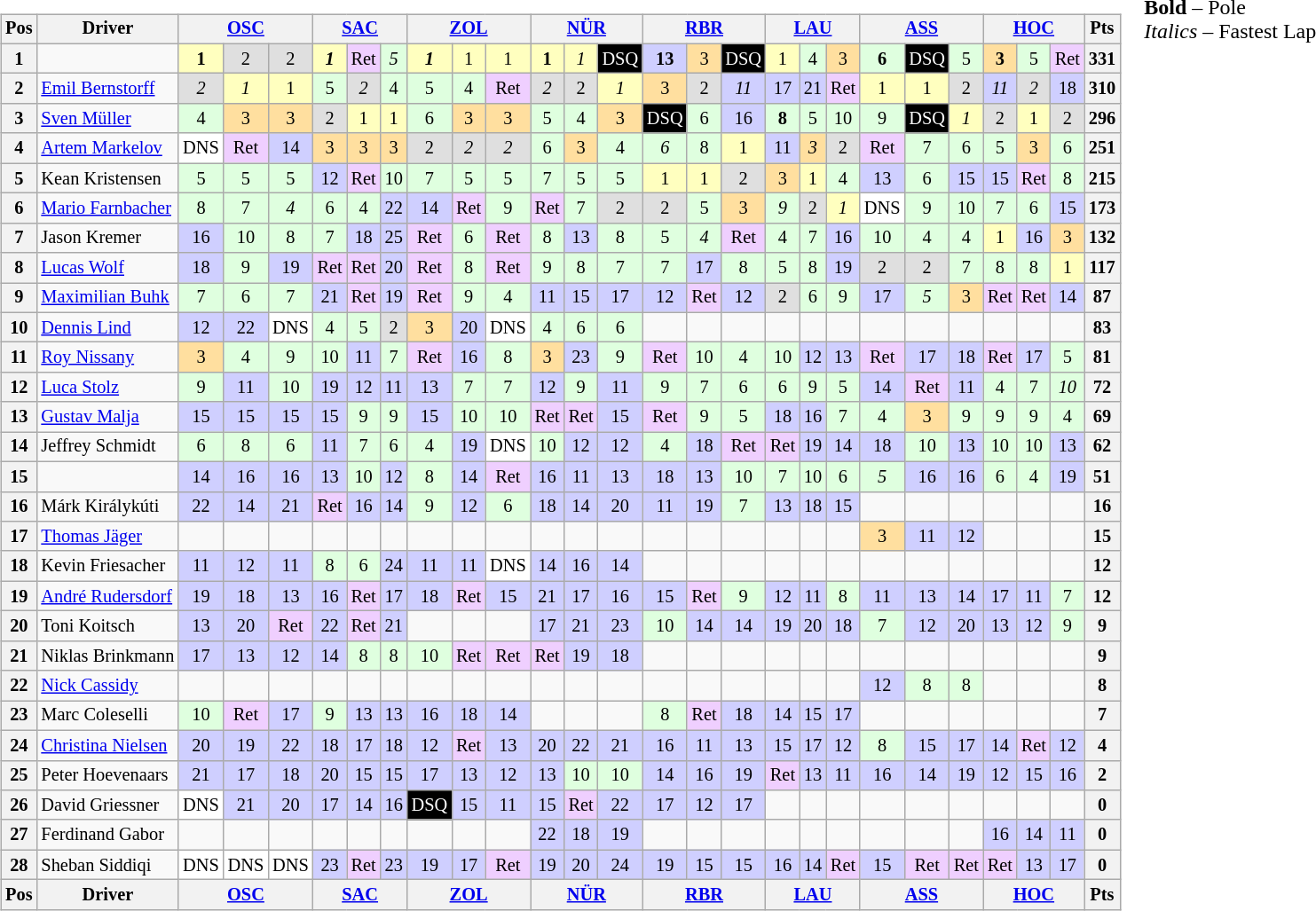<table>
<tr>
<td valign="top"><br><table align=left| class="wikitable" style="font-size: 85%; text-align: center">
<tr valign="top">
<th valign=middle>Pos</th>
<th valign=middle>Driver</th>
<th colspan=3><a href='#'>OSC</a><br></th>
<th colspan=3><a href='#'>SAC</a><br></th>
<th colspan=3><a href='#'>ZOL</a><br></th>
<th colspan=3><a href='#'>NÜR</a><br></th>
<th colspan=3><a href='#'>RBR</a><br></th>
<th colspan=3><a href='#'>LAU</a><br></th>
<th colspan=3><a href='#'>ASS</a><br></th>
<th colspan=3><a href='#'>HOC</a><br></th>
<th valign="middle">Pts</th>
</tr>
<tr>
<th>1</th>
<td align=left></td>
<td style="background:#FFFFBF;"><strong>1</strong></td>
<td style="background:#DFDFDF;">2</td>
<td style="background:#DFDFDF;">2</td>
<td style="background:#FFFFBF;"><strong><em>1</em></strong></td>
<td style="background:#EFCFFF;">Ret</td>
<td style="background:#DFFFDF;"><em>5</em></td>
<td style="background:#FFFFBF;"><strong><em>1</em></strong></td>
<td style="background:#FFFFBF;">1</td>
<td style="background:#FFFFBF;">1</td>
<td style="background:#FFFFBF;"><strong>1</strong></td>
<td style="background:#FFFFBF;"><em>1</em></td>
<td style="background:#000000; color:white">DSQ</td>
<td style="background:#CFCFFF;"><strong>13</strong></td>
<td style="background:#FFDF9F;">3</td>
<td style="background:#000000; color:white">DSQ</td>
<td style="background:#FFFFBF;">1</td>
<td style="background:#DFFFDF;">4</td>
<td style="background:#FFDF9F;">3</td>
<td style="background:#DFFFDF;"><strong>6</strong></td>
<td style="background:#000000; color:white">DSQ</td>
<td style="background:#DFFFDF;">5</td>
<td style="background:#FFDF9F;"><strong>3</strong></td>
<td style="background:#DFFFDF;">5</td>
<td style="background:#EFCFFF;">Ret</td>
<th>331</th>
</tr>
<tr>
<th>2</th>
<td align=left> <a href='#'>Emil Bernstorff</a></td>
<td style="background:#DFDFDF;"><em>2</em></td>
<td style="background:#FFFFBF;"><em>1</em></td>
<td style="background:#FFFFBF;">1</td>
<td style="background:#DFFFDF;">5</td>
<td style="background:#DFDFDF;"><em>2</em></td>
<td style="background:#DFFFDF;">4</td>
<td style="background:#DFFFDF;">5</td>
<td style="background:#DFFFDF;">4</td>
<td style="background:#EFCFFF;">Ret</td>
<td style="background:#DFDFDF;"><em>2</em></td>
<td style="background:#DFDFDF;">2</td>
<td style="background:#FFFFBF;"><em>1</em></td>
<td style="background:#FFDF9F;">3</td>
<td style="background:#DFDFDF;">2</td>
<td style="background:#CFCFFF;"><em>11</em></td>
<td style="background:#CFCFFF;">17</td>
<td style="background:#CFCFFF;">21</td>
<td style="background:#EFCFFF;">Ret</td>
<td style="background:#FFFFBF;">1</td>
<td style="background:#FFFFBF;">1</td>
<td style="background:#DFDFDF;">2</td>
<td style="background:#CFCFFF;"><em>11</em></td>
<td style="background:#DFDFDF;"><em>2</em></td>
<td style="background:#CFCFFF;">18</td>
<th>310</th>
</tr>
<tr>
<th>3</th>
<td align=left> <a href='#'>Sven Müller</a></td>
<td style="background:#DFFFDF;">4</td>
<td style="background:#FFDF9F;">3</td>
<td style="background:#FFDF9F;">3</td>
<td style="background:#DFDFDF;">2</td>
<td style="background:#FFFFBF;">1</td>
<td style="background:#FFFFBF;">1</td>
<td style="background:#DFFFDF;">6</td>
<td style="background:#FFDF9F;">3</td>
<td style="background:#FFDF9F;">3</td>
<td style="background:#DFFFDF;">5</td>
<td style="background:#DFFFDF;">4</td>
<td style="background:#FFDF9F;">3</td>
<td style="background:#000000; color:white">DSQ</td>
<td style="background:#DFFFDF;">6</td>
<td style="background:#CFCFFF;">16</td>
<td style="background:#DFFFDF;"><strong>8</strong></td>
<td style="background:#DFFFDF;">5</td>
<td style="background:#DFFFDF;">10</td>
<td style="background:#DFFFDF;">9</td>
<td style="background:#000000; color:white">DSQ</td>
<td style="background:#FFFFBF;"><em>1</em></td>
<td style="background:#DFDFDF;">2</td>
<td style="background:#FFFFBF;">1</td>
<td style="background:#DFDFDF;">2</td>
<th>296</th>
</tr>
<tr>
<th>4</th>
<td align=left> <a href='#'>Artem Markelov</a></td>
<td style="background:#FFFFFF;">DNS</td>
<td style="background:#EFCFFF;">Ret</td>
<td style="background:#CFCFFF;">14</td>
<td style="background:#FFDF9F;">3</td>
<td style="background:#FFDF9F;">3</td>
<td style="background:#FFDF9F;">3</td>
<td style="background:#DFDFDF;">2</td>
<td style="background:#DFDFDF;"><em>2</em></td>
<td style="background:#DFDFDF;"><em>2</em></td>
<td style="background:#DFFFDF;">6</td>
<td style="background:#FFDF9F;">3</td>
<td style="background:#DFFFDF;">4</td>
<td style="background:#DFFFDF;"><em>6</em></td>
<td style="background:#DFFFDF;">8</td>
<td style="background:#FFFFBF;">1</td>
<td style="background:#CFCFFF;">11</td>
<td style="background:#FFDF9F;"><em>3</em></td>
<td style="background:#DFDFDF;">2</td>
<td style="background:#EFCFFF;">Ret</td>
<td style="background:#DFFFDF;">7</td>
<td style="background:#DFFFDF;">6</td>
<td style="background:#DFFFDF;">5</td>
<td style="background:#FFDF9F;">3</td>
<td style="background:#DFFFDF;">6</td>
<th>251</th>
</tr>
<tr>
<th>5</th>
<td align=left> Kean Kristensen</td>
<td style="background:#DFFFDF;">5</td>
<td style="background:#DFFFDF;">5</td>
<td style="background:#DFFFDF;">5</td>
<td style="background:#CFCFFF;">12</td>
<td style="background:#EFCFFF;">Ret</td>
<td style="background:#DFFFDF;">10</td>
<td style="background:#DFFFDF;">7</td>
<td style="background:#DFFFDF;">5</td>
<td style="background:#DFFFDF;">5</td>
<td style="background:#DFFFDF;">7</td>
<td style="background:#DFFFDF;">5</td>
<td style="background:#DFFFDF;">5</td>
<td style="background:#FFFFBF;">1</td>
<td style="background:#FFFFBF;">1</td>
<td style="background:#DFDFDF;">2</td>
<td style="background:#FFDF9F;">3</td>
<td style="background:#FFFFBF;">1</td>
<td style="background:#DFFFDF;">4</td>
<td style="background:#CFCFFF;">13</td>
<td style="background:#DFFFDF;">6</td>
<td style="background:#CFCFFF;">15</td>
<td style="background:#CFCFFF;">15</td>
<td style="background:#EFCFFF;">Ret</td>
<td style="background:#DFFFDF;">8</td>
<th>215</th>
</tr>
<tr>
<th>6</th>
<td align=left> <a href='#'>Mario Farnbacher</a></td>
<td style="background:#DFFFDF;">8</td>
<td style="background:#DFFFDF;">7</td>
<td style="background:#DFFFDF;"><em>4</em></td>
<td style="background:#DFFFDF;">6</td>
<td style="background:#DFFFDF;">4</td>
<td style="background:#CFCFFF;">22</td>
<td style="background:#CFCFFF;">14</td>
<td style="background:#EFCFFF;">Ret</td>
<td style="background:#DFFFDF;">9</td>
<td style="background:#EFCFFF;">Ret</td>
<td style="background:#DFFFDF;">7</td>
<td style="background:#DFDFDF;">2</td>
<td style="background:#DFDFDF;">2</td>
<td style="background:#DFFFDF;">5</td>
<td style="background:#FFDF9F;">3</td>
<td style="background:#DFFFDF;"><em>9</em></td>
<td style="background:#DFDFDF;">2</td>
<td style="background:#FFFFBF;"><em>1</em></td>
<td style="background:#FFFFFF;">DNS</td>
<td style="background:#DFFFDF;">9</td>
<td style="background:#DFFFDF;">10</td>
<td style="background:#DFFFDF;">7</td>
<td style="background:#DFFFDF;">6</td>
<td style="background:#CFCFFF;">15</td>
<th>173</th>
</tr>
<tr>
<th>7</th>
<td align=left> Jason Kremer</td>
<td style="background:#CFCFFF;">16</td>
<td style="background:#DFFFDF;">10</td>
<td style="background:#DFFFDF;">8</td>
<td style="background:#DFFFDF;">7</td>
<td style="background:#CFCFFF;">18</td>
<td style="background:#CFCFFF;">25</td>
<td style="background:#EFCFFF;">Ret</td>
<td style="background:#DFFFDF;">6</td>
<td style="background:#EFCFFF;">Ret</td>
<td style="background:#DFFFDF;">8</td>
<td style="background:#CFCFFF;">13</td>
<td style="background:#DFFFDF;">8</td>
<td style="background:#DFFFDF;">5</td>
<td style="background:#DFFFDF;"><em>4</em></td>
<td style="background:#EFCFFF;">Ret</td>
<td style="background:#DFFFDF;">4</td>
<td style="background:#DFFFDF;">7</td>
<td style="background:#CFCFFF;">16</td>
<td style="background:#DFFFDF;">10</td>
<td style="background:#DFFFDF;">4</td>
<td style="background:#DFFFDF;">4</td>
<td style="background:#FFFFBF;">1</td>
<td style="background:#CFCFFF;">16</td>
<td style="background:#FFDF9F;">3</td>
<th>132</th>
</tr>
<tr>
<th>8</th>
<td align=left> <a href='#'>Lucas Wolf</a></td>
<td style="background:#CFCFFF;">18</td>
<td style="background:#DFFFDF;">9</td>
<td style="background:#CFCFFF;">19</td>
<td style="background:#EFCFFF;">Ret</td>
<td style="background:#EFCFFF;">Ret</td>
<td style="background:#CFCFFF;">20</td>
<td style="background:#EFCFFF;">Ret</td>
<td style="background:#DFFFDF;">8</td>
<td style="background:#EFCFFF;">Ret</td>
<td style="background:#DFFFDF;">9</td>
<td style="background:#DFFFDF;">8</td>
<td style="background:#DFFFDF;">7</td>
<td style="background:#DFFFDF;">7</td>
<td style="background:#CFCFFF;">17</td>
<td style="background:#DFFFDF;">8</td>
<td style="background:#DFFFDF;">5</td>
<td style="background:#DFFFDF;">8</td>
<td style="background:#CFCFFF;">19</td>
<td style="background:#DFDFDF;">2</td>
<td style="background:#DFDFDF;">2</td>
<td style="background:#DFFFDF;">7</td>
<td style="background:#DFFFDF;">8</td>
<td style="background:#DFFFDF;">8</td>
<td style="background:#FFFFBF;">1</td>
<th>117</th>
</tr>
<tr>
<th>9</th>
<td align=left> <a href='#'>Maximilian Buhk</a></td>
<td style="background:#DFFFDF;">7</td>
<td style="background:#DFFFDF;">6</td>
<td style="background:#DFFFDF;">7</td>
<td style="background:#CFCFFF;">21</td>
<td style="background:#EFCFFF;">Ret</td>
<td style="background:#CFCFFF;">19</td>
<td style="background:#EFCFFF;">Ret</td>
<td style="background:#DFFFDF;">9</td>
<td style="background:#DFFFDF;">4</td>
<td style="background:#CFCFFF;">11</td>
<td style="background:#CFCFFF;">15</td>
<td style="background:#CFCFFF;">17</td>
<td style="background:#CFCFFF;">12</td>
<td style="background:#EFCFFF;">Ret</td>
<td style="background:#CFCFFF;">12</td>
<td style="background:#DFDFDF;">2</td>
<td style="background:#DFFFDF;">6</td>
<td style="background:#DFFFDF;">9</td>
<td style="background:#CFCFFF;">17</td>
<td style="background:#DFFFDF;"><em>5</em></td>
<td style="background:#FFDF9F;">3</td>
<td style="background:#EFCFFF;">Ret</td>
<td style="background:#EFCFFF;">Ret</td>
<td style="background:#CFCFFF;">14</td>
<th>87</th>
</tr>
<tr>
<th>10</th>
<td align=left> <a href='#'>Dennis Lind</a></td>
<td style="background:#CFCFFF;">12</td>
<td style="background:#CFCFFF;">22</td>
<td style="background:#FFFFFF;">DNS</td>
<td style="background:#DFFFDF;">4</td>
<td style="background:#DFFFDF;">5</td>
<td style="background:#DFDFDF;">2</td>
<td style="background:#FFDF9F;">3</td>
<td style="background:#CFCFFF;">20</td>
<td style="background:#FFFFFF;">DNS</td>
<td style="background:#DFFFDF;">4</td>
<td style="background:#DFFFDF;">6</td>
<td style="background:#DFFFDF;">6</td>
<td></td>
<td></td>
<td></td>
<td></td>
<td></td>
<td></td>
<td></td>
<td></td>
<td></td>
<td></td>
<td></td>
<td></td>
<th>83</th>
</tr>
<tr>
<th>11</th>
<td align=left> <a href='#'>Roy Nissany</a></td>
<td style="background:#FFDF9F;">3</td>
<td style="background:#DFFFDF;">4</td>
<td style="background:#DFFFDF;">9</td>
<td style="background:#DFFFDF;">10</td>
<td style="background:#CFCFFF;">11</td>
<td style="background:#DFFFDF;">7</td>
<td style="background:#EFCFFF;">Ret</td>
<td style="background:#CFCFFF;">16</td>
<td style="background:#DFFFDF;">8</td>
<td style="background:#FFDF9F;">3</td>
<td style="background:#CFCFFF;">23</td>
<td style="background:#DFFFDF;">9</td>
<td style="background:#EFCFFF;">Ret</td>
<td style="background:#DFFFDF;">10</td>
<td style="background:#DFFFDF;">4</td>
<td style="background:#DFFFDF;">10</td>
<td style="background:#CFCFFF;">12</td>
<td style="background:#CFCFFF;">13</td>
<td style="background:#EFCFFF;">Ret</td>
<td style="background:#CFCFFF;">17</td>
<td style="background:#CFCFFF;">18</td>
<td style="background:#EFCFFF;">Ret</td>
<td style="background:#CFCFFF;">17</td>
<td style="background:#DFFFDF;">5</td>
<th>81</th>
</tr>
<tr>
<th>12</th>
<td align=left> <a href='#'>Luca Stolz</a></td>
<td style="background:#DFFFDF;">9</td>
<td style="background:#CFCFFF;">11</td>
<td style="background:#DFFFDF;">10</td>
<td style="background:#CFCFFF;">19</td>
<td style="background:#CFCFFF;">12</td>
<td style="background:#CFCFFF;">11</td>
<td style="background:#CFCFFF;">13</td>
<td style="background:#DFFFDF;">7</td>
<td style="background:#DFFFDF;">7</td>
<td style="background:#CFCFFF;">12</td>
<td style="background:#DFFFDF;">9</td>
<td style="background:#CFCFFF;">11</td>
<td style="background:#DFFFDF;">9</td>
<td style="background:#DFFFDF;">7</td>
<td style="background:#DFFFDF;">6</td>
<td style="background:#DFFFDF;">6</td>
<td style="background:#DFFFDF;">9</td>
<td style="background:#DFFFDF;">5</td>
<td style="background:#CFCFFF;">14</td>
<td style="background:#EFCFFF;">Ret</td>
<td style="background:#CFCFFF;">11</td>
<td style="background:#DFFFDF;">4</td>
<td style="background:#DFFFDF;">7</td>
<td style="background:#DFFFDF;"><em>10</em></td>
<th>72</th>
</tr>
<tr>
<th>13</th>
<td align=left> <a href='#'>Gustav Malja</a></td>
<td style="background:#CFCFFF;">15</td>
<td style="background:#CFCFFF;">15</td>
<td style="background:#CFCFFF;">15</td>
<td style="background:#CFCFFF;">15</td>
<td style="background:#DFFFDF;">9</td>
<td style="background:#DFFFDF;">9</td>
<td style="background:#CFCFFF;">15</td>
<td style="background:#DFFFDF;">10</td>
<td style="background:#DFFFDF;">10</td>
<td style="background:#EFCFFF;">Ret</td>
<td style="background:#EFCFFF;">Ret</td>
<td style="background:#CFCFFF;">15</td>
<td style="background:#EFCFFF;">Ret</td>
<td style="background:#DFFFDF;">9</td>
<td style="background:#DFFFDF;">5</td>
<td style="background:#CFCFFF;">18</td>
<td style="background:#CFCFFF;">16</td>
<td style="background:#DFFFDF;">7</td>
<td style="background:#DFFFDF;">4</td>
<td style="background:#FFDF9F;">3</td>
<td style="background:#DFFFDF;">9</td>
<td style="background:#DFFFDF;">9</td>
<td style="background:#DFFFDF;">9</td>
<td style="background:#DFFFDF;">4</td>
<th>69</th>
</tr>
<tr>
<th>14</th>
<td align=left> Jeffrey Schmidt</td>
<td style="background:#DFFFDF;">6</td>
<td style="background:#DFFFDF;">8</td>
<td style="background:#DFFFDF;">6</td>
<td style="background:#CFCFFF;">11</td>
<td style="background:#DFFFDF;">7</td>
<td style="background:#DFFFDF;">6</td>
<td style="background:#DFFFDF;">4</td>
<td style="background:#CFCFFF;">19</td>
<td style="background:#FFFFFF;">DNS</td>
<td style="background:#DFFFDF;">10</td>
<td style="background:#CFCFFF;">12</td>
<td style="background:#CFCFFF;">12</td>
<td style="background:#DFFFDF;">4</td>
<td style="background:#CFCFFF;">18</td>
<td style="background:#EFCFFF;">Ret</td>
<td style="background:#EFCFFF;">Ret</td>
<td style="background:#CFCFFF;">19</td>
<td style="background:#CFCFFF;">14</td>
<td style="background:#CFCFFF;">18</td>
<td style="background:#DFFFDF;">10</td>
<td style="background:#CFCFFF;">13</td>
<td style="background:#DFFFDF;">10</td>
<td style="background:#DFFFDF;">10</td>
<td style="background:#CFCFFF;">13</td>
<th>62</th>
</tr>
<tr>
<th>15</th>
<td align=left></td>
<td style="background:#CFCFFF;">14</td>
<td style="background:#CFCFFF;">16</td>
<td style="background:#CFCFFF;">16</td>
<td style="background:#CFCFFF;">13</td>
<td style="background:#DFFFDF;">10</td>
<td style="background:#CFCFFF;">12</td>
<td style="background:#DFFFDF;">8</td>
<td style="background:#CFCFFF;">14</td>
<td style="background:#EFCFFF;">Ret</td>
<td style="background:#CFCFFF;">16</td>
<td style="background:#CFCFFF;">11</td>
<td style="background:#CFCFFF;">13</td>
<td style="background:#CFCFFF;">18</td>
<td style="background:#CFCFFF;">13</td>
<td style="background:#DFFFDF;">10</td>
<td style="background:#DFFFDF;">7</td>
<td style="background:#DFFFDF;">10</td>
<td style="background:#DFFFDF;">6</td>
<td style="background:#DFFFDF;"><em>5</em></td>
<td style="background:#CFCFFF;">16</td>
<td style="background:#CFCFFF;">16</td>
<td style="background:#DFFFDF;">6</td>
<td style="background:#DFFFDF;">4</td>
<td style="background:#CFCFFF;">19</td>
<th>51</th>
</tr>
<tr>
<th>16</th>
<td align=left> Márk Királykúti</td>
<td style="background:#CFCFFF;">22</td>
<td style="background:#CFCFFF;">14</td>
<td style="background:#CFCFFF;">21</td>
<td style="background:#EFCFFF;">Ret</td>
<td style="background:#CFCFFF;">16</td>
<td style="background:#CFCFFF;">14</td>
<td style="background:#DFFFDF;">9</td>
<td style="background:#CFCFFF;">12</td>
<td style="background:#DFFFDF;">6</td>
<td style="background:#CFCFFF;">18</td>
<td style="background:#CFCFFF;">14</td>
<td style="background:#CFCFFF;">20</td>
<td style="background:#CFCFFF;">11</td>
<td style="background:#CFCFFF;">19</td>
<td style="background:#DFFFDF;">7</td>
<td style="background:#CFCFFF;">13</td>
<td style="background:#CFCFFF;">18</td>
<td style="background:#CFCFFF;">15</td>
<td></td>
<td></td>
<td></td>
<td></td>
<td></td>
<td></td>
<th>16</th>
</tr>
<tr>
<th>17</th>
<td align=left> <a href='#'>Thomas Jäger</a></td>
<td></td>
<td></td>
<td></td>
<td></td>
<td></td>
<td></td>
<td></td>
<td></td>
<td></td>
<td></td>
<td></td>
<td></td>
<td></td>
<td></td>
<td></td>
<td></td>
<td></td>
<td></td>
<td style="background:#FFDF9F;">3</td>
<td style="background:#CFCFFF;">11</td>
<td style="background:#CFCFFF;">12</td>
<td></td>
<td></td>
<td></td>
<th>15</th>
</tr>
<tr>
<th>18</th>
<td align=left> Kevin Friesacher</td>
<td style="background:#CFCFFF;">11</td>
<td style="background:#CFCFFF;">12</td>
<td style="background:#CFCFFF;">11</td>
<td style="background:#DFFFDF;">8</td>
<td style="background:#DFFFDF;">6</td>
<td style="background:#CFCFFF;">24</td>
<td style="background:#CFCFFF;">11</td>
<td style="background:#CFCFFF;">11</td>
<td style="background:#FFFFFF;">DNS</td>
<td style="background:#CFCFFF;">14</td>
<td style="background:#CFCFFF;">16</td>
<td style="background:#CFCFFF;">14</td>
<td></td>
<td></td>
<td></td>
<td></td>
<td></td>
<td></td>
<td></td>
<td></td>
<td></td>
<td></td>
<td></td>
<td></td>
<th>12</th>
</tr>
<tr>
<th>19</th>
<td align=left> <a href='#'>André Rudersdorf</a></td>
<td style="background:#CFCFFF;">19</td>
<td style="background:#CFCFFF;">18</td>
<td style="background:#CFCFFF;">13</td>
<td style="background:#CFCFFF;">16</td>
<td style="background:#EFCFFF;">Ret</td>
<td style="background:#CFCFFF;">17</td>
<td style="background:#CFCFFF;">18</td>
<td style="background:#EFCFFF;">Ret</td>
<td style="background:#CFCFFF;">15</td>
<td style="background:#CFCFFF;">21</td>
<td style="background:#CFCFFF;">17</td>
<td style="background:#CFCFFF;">16</td>
<td style="background:#CFCFFF;">15</td>
<td style="background:#EFCFFF;">Ret</td>
<td style="background:#DFFFDF;">9</td>
<td style="background:#CFCFFF;">12</td>
<td style="background:#CFCFFF;">11</td>
<td style="background:#DFFFDF;">8</td>
<td style="background:#CFCFFF;">11</td>
<td style="background:#CFCFFF;">13</td>
<td style="background:#CFCFFF;">14</td>
<td style="background:#CFCFFF;">17</td>
<td style="background:#CFCFFF;">11</td>
<td style="background:#DFFFDF;">7</td>
<th>12</th>
</tr>
<tr>
<th>20</th>
<td align=left> Toni Koitsch</td>
<td style="background:#CFCFFF;">13</td>
<td style="background:#CFCFFF;">20</td>
<td style="background:#EFCFFF;">Ret</td>
<td style="background:#CFCFFF;">22</td>
<td style="background:#EFCFFF;">Ret</td>
<td style="background:#CFCFFF;">21</td>
<td></td>
<td></td>
<td></td>
<td style="background:#CFCFFF;">17</td>
<td style="background:#CFCFFF;">21</td>
<td style="background:#CFCFFF;">23</td>
<td style="background:#DFFFDF;">10</td>
<td style="background:#CFCFFF;">14</td>
<td style="background:#CFCFFF;">14</td>
<td style="background:#CFCFFF;">19</td>
<td style="background:#CFCFFF;">20</td>
<td style="background:#CFCFFF;">18</td>
<td style="background:#DFFFDF;">7</td>
<td style="background:#CFCFFF;">12</td>
<td style="background:#CFCFFF;">20</td>
<td style="background:#CFCFFF;">13</td>
<td style="background:#CFCFFF;">12</td>
<td style="background:#DFFFDF;">9</td>
<th>9</th>
</tr>
<tr>
<th>21</th>
<td align=left> Niklas Brinkmann</td>
<td style="background:#CFCFFF;">17</td>
<td style="background:#CFCFFF;">13</td>
<td style="background:#CFCFFF;">12</td>
<td style="background:#CFCFFF;">14</td>
<td style="background:#DFFFDF;">8</td>
<td style="background:#DFFFDF;">8</td>
<td style="background:#DFFFDF;">10</td>
<td style="background:#EFCFFF;">Ret</td>
<td style="background:#EFCFFF;">Ret</td>
<td style="background:#EFCFFF;">Ret</td>
<td style="background:#CFCFFF;">19</td>
<td style="background:#CFCFFF;">18</td>
<td></td>
<td></td>
<td></td>
<td></td>
<td></td>
<td></td>
<td></td>
<td></td>
<td></td>
<td></td>
<td></td>
<td></td>
<th>9</th>
</tr>
<tr>
<th>22</th>
<td align=left> <a href='#'>Nick Cassidy</a></td>
<td></td>
<td></td>
<td></td>
<td></td>
<td></td>
<td></td>
<td></td>
<td></td>
<td></td>
<td></td>
<td></td>
<td></td>
<td></td>
<td></td>
<td></td>
<td></td>
<td></td>
<td></td>
<td style="background:#CFCFFF;">12</td>
<td style="background:#DFFFDF;">8</td>
<td style="background:#DFFFDF;">8</td>
<td></td>
<td></td>
<td></td>
<th>8</th>
</tr>
<tr>
<th>23</th>
<td align=left> Marc Coleselli</td>
<td style="background:#DFFFDF;">10</td>
<td style="background:#EFCFFF;">Ret</td>
<td style="background:#CFCFFF;">17</td>
<td style="background:#DFFFDF;">9</td>
<td style="background:#CFCFFF;">13</td>
<td style="background:#CFCFFF;">13</td>
<td style="background:#CFCFFF;">16</td>
<td style="background:#CFCFFF;">18</td>
<td style="background:#CFCFFF;">14</td>
<td></td>
<td></td>
<td></td>
<td style="background:#DFFFDF;">8</td>
<td style="background:#EFCFFF;">Ret</td>
<td style="background:#CFCFFF;">18</td>
<td style="background:#CFCFFF;">14</td>
<td style="background:#CFCFFF;">15</td>
<td style="background:#CFCFFF;">17</td>
<td></td>
<td></td>
<td></td>
<td></td>
<td></td>
<td></td>
<th>7</th>
</tr>
<tr>
<th>24</th>
<td align=left> <a href='#'>Christina Nielsen</a></td>
<td style="background:#CFCFFF;">20</td>
<td style="background:#CFCFFF;">19</td>
<td style="background:#CFCFFF;">22</td>
<td style="background:#CFCFFF;">18</td>
<td style="background:#CFCFFF;">17</td>
<td style="background:#CFCFFF;">18</td>
<td style="background:#CFCFFF;">12</td>
<td style="background:#EFCFFF;">Ret</td>
<td style="background:#CFCFFF;">13</td>
<td style="background:#CFCFFF;">20</td>
<td style="background:#CFCFFF;">22</td>
<td style="background:#CFCFFF;">21</td>
<td style="background:#CFCFFF;">16</td>
<td style="background:#CFCFFF;">11</td>
<td style="background:#CFCFFF;">13</td>
<td style="background:#CFCFFF;">15</td>
<td style="background:#CFCFFF;">17</td>
<td style="background:#CFCFFF;">12</td>
<td style="background:#DFFFDF;">8</td>
<td style="background:#CFCFFF;">15</td>
<td style="background:#CFCFFF;">17</td>
<td style="background:#CFCFFF;">14</td>
<td style="background:#EFCFFF;">Ret</td>
<td style="background:#CFCFFF;">12</td>
<th>4</th>
</tr>
<tr>
<th>25</th>
<td align=left> Peter Hoevenaars</td>
<td style="background:#CFCFFF;">21</td>
<td style="background:#CFCFFF;">17</td>
<td style="background:#CFCFFF;">18</td>
<td style="background:#CFCFFF;">20</td>
<td style="background:#CFCFFF;">15</td>
<td style="background:#CFCFFF;">15</td>
<td style="background:#CFCFFF;">17</td>
<td style="background:#CFCFFF;">13</td>
<td style="background:#CFCFFF;">12</td>
<td style="background:#CFCFFF;">13</td>
<td style="background:#DFFFDF;">10</td>
<td style="background:#DFFFDF;">10</td>
<td style="background:#CFCFFF;">14</td>
<td style="background:#CFCFFF;">16</td>
<td style="background:#CFCFFF;">19</td>
<td style="background:#EFCFFF;">Ret</td>
<td style="background:#CFCFFF;">13</td>
<td style="background:#CFCFFF;">11</td>
<td style="background:#CFCFFF;">16</td>
<td style="background:#CFCFFF;">14</td>
<td style="background:#CFCFFF;">19</td>
<td style="background:#CFCFFF;">12</td>
<td style="background:#CFCFFF;">15</td>
<td style="background:#CFCFFF;">16</td>
<th>2</th>
</tr>
<tr>
<th>26</th>
<td align=left> David Griessner</td>
<td style="background:#FFFFFF;">DNS</td>
<td style="background:#CFCFFF;">21</td>
<td style="background:#CFCFFF;">20</td>
<td style="background:#CFCFFF;">17</td>
<td style="background:#CFCFFF;">14</td>
<td style="background:#CFCFFF;">16</td>
<td style="background:#000000; color:white">DSQ</td>
<td style="background:#CFCFFF;">15</td>
<td style="background:#CFCFFF;">11</td>
<td style="background:#CFCFFF;">15</td>
<td style="background:#EFCFFF;">Ret</td>
<td style="background:#CFCFFF;">22</td>
<td style="background:#CFCFFF;">17</td>
<td style="background:#CFCFFF;">12</td>
<td style="background:#CFCFFF;">17</td>
<td></td>
<td></td>
<td></td>
<td></td>
<td></td>
<td></td>
<td></td>
<td></td>
<td></td>
<th>0</th>
</tr>
<tr>
<th>27</th>
<td align=left> Ferdinand Gabor</td>
<td></td>
<td></td>
<td></td>
<td></td>
<td></td>
<td></td>
<td></td>
<td></td>
<td></td>
<td style="background:#CFCFFF;">22</td>
<td style="background:#CFCFFF;">18</td>
<td style="background:#CFCFFF;">19</td>
<td></td>
<td></td>
<td></td>
<td></td>
<td></td>
<td></td>
<td></td>
<td></td>
<td></td>
<td style="background:#CFCFFF;">16</td>
<td style="background:#CFCFFF;">14</td>
<td style="background:#CFCFFF;">11</td>
<th>0</th>
</tr>
<tr>
<th>28</th>
<td align=left> Sheban Siddiqi</td>
<td style="background:#FFFFFF;">DNS</td>
<td style="background:#FFFFFF;">DNS</td>
<td style="background:#FFFFFF;">DNS</td>
<td style="background:#CFCFFF;">23</td>
<td style="background:#EFCFFF;">Ret</td>
<td style="background:#CFCFFF;">23</td>
<td style="background:#CFCFFF;">19</td>
<td style="background:#CFCFFF;">17</td>
<td style="background:#EFCFFF;">Ret</td>
<td style="background:#CFCFFF;">19</td>
<td style="background:#CFCFFF;">20</td>
<td style="background:#CFCFFF;">24</td>
<td style="background:#CFCFFF;">19</td>
<td style="background:#CFCFFF;">15</td>
<td style="background:#CFCFFF;">15</td>
<td style="background:#CFCFFF;">16</td>
<td style="background:#CFCFFF;">14</td>
<td style="background:#EFCFFF;">Ret</td>
<td style="background:#CFCFFF;">15</td>
<td style="background:#EFCFFF;">Ret</td>
<td style="background:#EFCFFF;">Ret</td>
<td style="background:#EFCFFF;">Ret</td>
<td style="background:#CFCFFF;">13</td>
<td style="background:#CFCFFF;">17</td>
<th>0</th>
</tr>
<tr valign="top">
<th valign=middle>Pos</th>
<th valign=middle>Driver</th>
<th colspan=3><a href='#'>OSC</a><br></th>
<th colspan=3><a href='#'>SAC</a><br></th>
<th colspan=3><a href='#'>ZOL</a><br></th>
<th colspan=3><a href='#'>NÜR</a><br></th>
<th colspan=3><a href='#'>RBR</a><br></th>
<th colspan=3><a href='#'>LAU</a><br></th>
<th colspan=3><a href='#'>ASS</a><br></th>
<th colspan=3><a href='#'>HOC</a><br></th>
<th valign="middle">Pts</th>
</tr>
</table>
</td>
<td valign="top"><br>
<span><strong>Bold</strong> – Pole<br>
<em>Italics</em> – Fastest Lap</span></td>
</tr>
</table>
